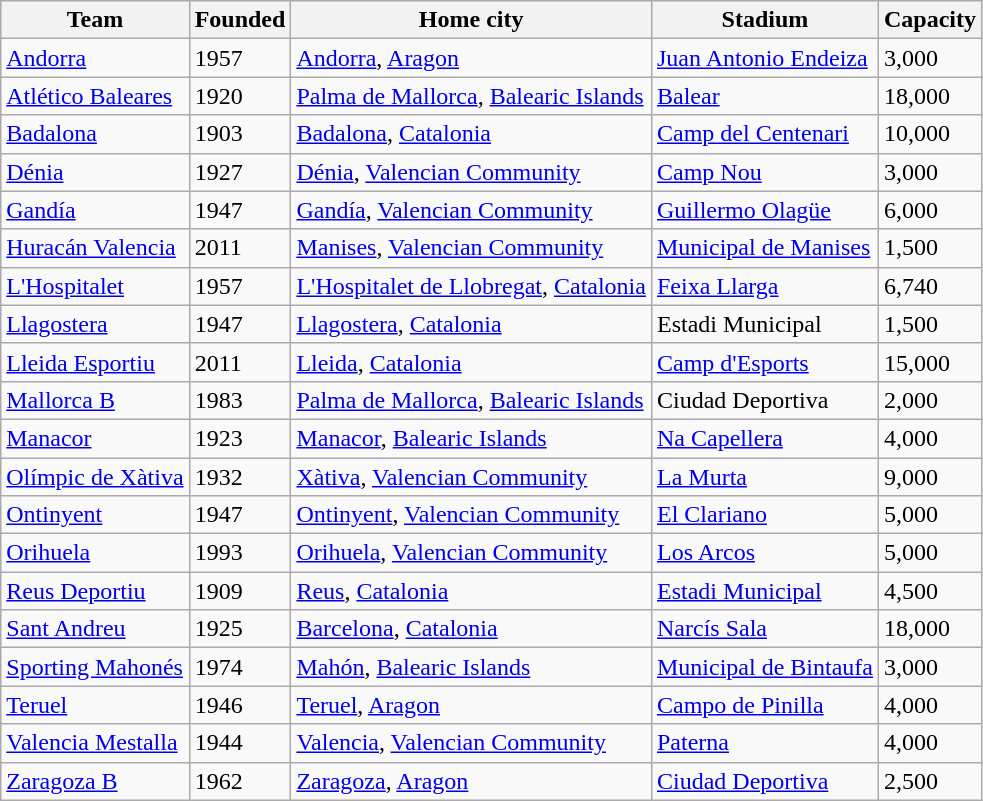<table class="wikitable sortable">
<tr>
<th>Team</th>
<th>Founded</th>
<th>Home city</th>
<th>Stadium</th>
<th>Capacity</th>
</tr>
<tr>
<td><a href='#'>Andorra</a></td>
<td>1957</td>
<td><a href='#'>Andorra</a>, <a href='#'>Aragon</a></td>
<td><a href='#'>Juan Antonio Endeiza</a></td>
<td>3,000</td>
</tr>
<tr>
<td><a href='#'>Atlético Baleares</a></td>
<td>1920</td>
<td><a href='#'>Palma de Mallorca</a>, <a href='#'>Balearic Islands</a></td>
<td><a href='#'>Balear</a></td>
<td>18,000</td>
</tr>
<tr>
<td><a href='#'>Badalona</a></td>
<td>1903</td>
<td><a href='#'>Badalona</a>, <a href='#'>Catalonia</a></td>
<td><a href='#'>Camp del Centenari</a></td>
<td>10,000</td>
</tr>
<tr>
<td><a href='#'>Dénia</a></td>
<td>1927</td>
<td><a href='#'>Dénia</a>, <a href='#'>Valencian Community</a></td>
<td><a href='#'>Camp Nou</a></td>
<td>3,000</td>
</tr>
<tr>
<td><a href='#'>Gandía</a></td>
<td>1947</td>
<td><a href='#'>Gandía</a>, <a href='#'>Valencian Community</a></td>
<td><a href='#'>Guillermo Olagüe</a></td>
<td>6,000</td>
</tr>
<tr>
<td><a href='#'>Huracán Valencia</a></td>
<td>2011</td>
<td><a href='#'>Manises</a>, <a href='#'>Valencian Community</a></td>
<td><a href='#'>Municipal de Manises</a></td>
<td>1,500</td>
</tr>
<tr>
<td><a href='#'>L'Hospitalet</a></td>
<td>1957</td>
<td><a href='#'>L'Hospitalet de Llobregat</a>, <a href='#'>Catalonia</a></td>
<td><a href='#'>Feixa Llarga</a></td>
<td>6,740</td>
</tr>
<tr>
<td><a href='#'>Llagostera</a></td>
<td>1947</td>
<td><a href='#'>Llagostera</a>, <a href='#'>Catalonia</a></td>
<td>Estadi Municipal</td>
<td>1,500</td>
</tr>
<tr>
<td><a href='#'>Lleida Esportiu</a></td>
<td>2011</td>
<td><a href='#'>Lleida</a>, <a href='#'>Catalonia</a></td>
<td><a href='#'>Camp d'Esports</a></td>
<td>15,000</td>
</tr>
<tr>
<td><a href='#'>Mallorca B</a></td>
<td>1983</td>
<td><a href='#'>Palma de Mallorca</a>, <a href='#'>Balearic Islands</a></td>
<td>Ciudad Deportiva</td>
<td>2,000</td>
</tr>
<tr>
<td><a href='#'>Manacor</a></td>
<td>1923</td>
<td><a href='#'>Manacor</a>, <a href='#'>Balearic Islands</a></td>
<td><a href='#'>Na Capellera</a></td>
<td>4,000</td>
</tr>
<tr>
<td><a href='#'>Olímpic de Xàtiva</a></td>
<td>1932</td>
<td><a href='#'>Xàtiva</a>, <a href='#'>Valencian Community</a></td>
<td><a href='#'>La Murta</a></td>
<td>9,000</td>
</tr>
<tr>
<td><a href='#'>Ontinyent</a></td>
<td>1947</td>
<td><a href='#'>Ontinyent</a>, <a href='#'>Valencian Community</a></td>
<td><a href='#'>El Clariano</a></td>
<td>5,000</td>
</tr>
<tr>
<td><a href='#'>Orihuela</a></td>
<td>1993</td>
<td><a href='#'>Orihuela</a>, <a href='#'>Valencian Community</a></td>
<td><a href='#'>Los Arcos</a></td>
<td>5,000</td>
</tr>
<tr>
<td><a href='#'>Reus Deportiu</a></td>
<td>1909</td>
<td><a href='#'>Reus</a>, <a href='#'>Catalonia</a></td>
<td><a href='#'>Estadi Municipal</a></td>
<td>4,500</td>
</tr>
<tr>
<td><a href='#'>Sant Andreu</a></td>
<td>1925</td>
<td><a href='#'>Barcelona</a>, <a href='#'>Catalonia</a></td>
<td><a href='#'>Narcís Sala</a></td>
<td>18,000</td>
</tr>
<tr>
<td><a href='#'>Sporting Mahonés</a></td>
<td>1974</td>
<td><a href='#'>Mahón</a>, <a href='#'>Balearic Islands</a></td>
<td><a href='#'>Municipal de Bintaufa</a></td>
<td>3,000</td>
</tr>
<tr>
<td><a href='#'>Teruel</a></td>
<td>1946</td>
<td><a href='#'>Teruel</a>, <a href='#'>Aragon</a></td>
<td><a href='#'>Campo de Pinilla</a></td>
<td>4,000</td>
</tr>
<tr>
<td><a href='#'>Valencia Mestalla</a></td>
<td>1944</td>
<td><a href='#'>Valencia</a>, <a href='#'>Valencian Community</a></td>
<td><a href='#'>Paterna</a></td>
<td>4,000</td>
</tr>
<tr>
<td><a href='#'>Zaragoza B</a></td>
<td>1962</td>
<td><a href='#'>Zaragoza</a>, <a href='#'>Aragon</a></td>
<td><a href='#'>Ciudad Deportiva</a></td>
<td>2,500</td>
</tr>
</table>
